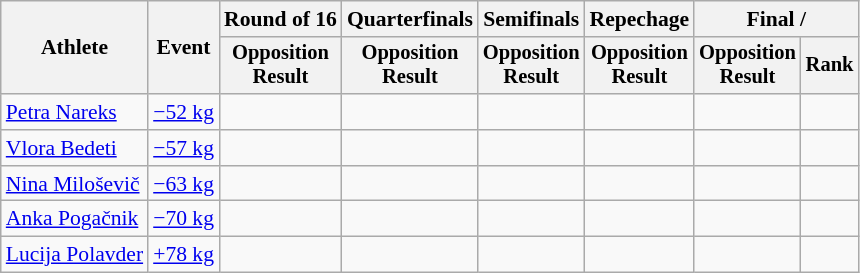<table class="wikitable" style="font-size:90%">
<tr>
<th rowspan="2">Athlete</th>
<th rowspan="2">Event</th>
<th>Round of 16</th>
<th>Quarterfinals</th>
<th>Semifinals</th>
<th>Repechage</th>
<th colspan=2>Final / </th>
</tr>
<tr style="font-size:95%">
<th>Opposition<br>Result</th>
<th>Opposition<br>Result</th>
<th>Opposition<br>Result</th>
<th>Opposition<br>Result</th>
<th>Opposition<br>Result</th>
<th>Rank</th>
</tr>
<tr align=center>
<td align=left><a href='#'>Petra Nareks</a></td>
<td align=left><a href='#'>−52 kg</a></td>
<td></td>
<td></td>
<td></td>
<td></td>
<td></td>
<td></td>
</tr>
<tr align=center>
<td align=left><a href='#'>Vlora Bedeti</a></td>
<td align=left><a href='#'>−57 kg</a></td>
<td></td>
<td></td>
<td></td>
<td></td>
<td></td>
<td></td>
</tr>
<tr align=center>
<td align=left><a href='#'>Nina Miloševič</a></td>
<td align=left><a href='#'>−63 kg</a></td>
<td></td>
<td></td>
<td></td>
<td></td>
<td></td>
<td></td>
</tr>
<tr align=center>
<td align=left><a href='#'>Anka Pogačnik</a></td>
<td align=left><a href='#'>−70 kg</a></td>
<td></td>
<td></td>
<td></td>
<td></td>
<td></td>
<td></td>
</tr>
<tr align=center>
<td align=left><a href='#'>Lucija Polavder</a></td>
<td align=left><a href='#'>+78 kg</a></td>
<td></td>
<td></td>
<td></td>
<td></td>
<td></td>
<td></td>
</tr>
</table>
